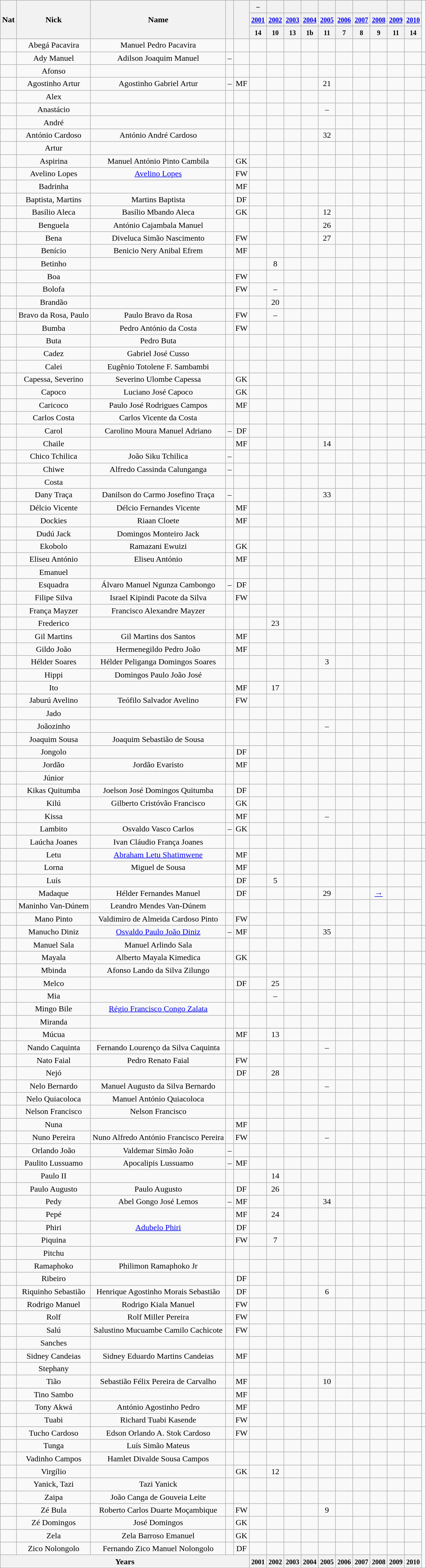<table class="wikitable plainrowheaders sortable" style="text-align:center">
<tr>
<th scope="col" rowspan="3">Nat</th>
<th scope="col" rowspan="3">Nick</th>
<th scope="col" rowspan="3">Name</th>
<th scope="col" rowspan="3"></th>
<th scope="col" rowspan="3"></th>
<th colspan="1"><small>–</small></th>
<th colspan="1"><small></small></th>
<th colspan="1"><small></small></th>
<th colspan="1"><small></small></th>
<th colspan="1"><small></small></th>
<th colspan="1"><small></small></th>
<th colspan="2"><small></small></th>
<th colspan="1"><small></small></th>
<th colspan="1"><small></small></th>
</tr>
<tr>
<th colspan="1"><small><a href='#'>2001</a></small></th>
<th colspan="1"><small><a href='#'>2002</a></small></th>
<th colspan="1"><small><a href='#'>2003</a></small></th>
<th colspan="1"><small><a href='#'>2004</a></small></th>
<th colspan="1"><small><a href='#'>2005</a></small></th>
<th colspan="1"><small><a href='#'>2006</a></small></th>
<th colspan="1"><small><a href='#'>2007</a></small></th>
<th colspan="1"><small><a href='#'>2008</a></small></th>
<th colspan="1"><small><a href='#'>2009</a></small></th>
<th colspan="1"><small><a href='#'>2010</a></small></th>
</tr>
<tr>
<th scope="col" rowspan="1"><small>14</small></th>
<th scope="col" rowspan="1"><small>10</small></th>
<th scope="col" rowspan="1"><small>13</small></th>
<th scope="col" rowspan="1"><small>1b</small></th>
<th scope="col" rowspan="1"><small>11</small></th>
<th scope="col" rowspan="1"><small>7</small></th>
<th scope="col" rowspan="1"><small>8</small></th>
<th scope="col" rowspan="1"><small>9</small></th>
<th scope="col" rowspan="1"><small>11</small></th>
<th scope="col" rowspan="1"><small>14</small></th>
</tr>
<tr>
<td></td>
<td>Abegá Pacavira</td>
<td>Manuel Pedro Pacavira</td>
<td></td>
<td data-sort-value="2"></td>
<td></td>
<td></td>
<td></td>
<td></td>
<td></td>
<td></td>
<td></td>
<td></td>
<td></td>
<td></td>
</tr>
<tr>
<td></td>
<td>Ady Manuel</td>
<td>Adilson Joaquim Manuel</td>
<td data-sort-value="99">–</td>
<td data-sort-value="2"></td>
<td></td>
<td></td>
<td></td>
<td></td>
<td></td>
<td></td>
<td></td>
<td></td>
<td></td>
<td></td>
<td></td>
</tr>
<tr>
<td></td>
<td>Afonso</td>
<td></td>
<td></td>
<td></td>
<td></td>
<td></td>
<td></td>
<td></td>
<td></td>
<td></td>
<td></td>
<td></td>
<td></td>
<td></td>
</tr>
<tr>
<td></td>
<td>Agostinho Artur</td>
<td>Agostinho Gabriel Artur</td>
<td data-sort-value="99">–</td>
<td data-sort-value="3">MF</td>
<td></td>
<td></td>
<td></td>
<td></td>
<td>21</td>
<td></td>
<td></td>
<td></td>
<td></td>
<td></td>
<td></td>
</tr>
<tr>
<td></td>
<td>Alex</td>
<td></td>
<td></td>
<td></td>
<td></td>
<td></td>
<td></td>
<td></td>
<td></td>
<td></td>
<td></td>
<td></td>
<td></td>
<td></td>
</tr>
<tr>
<td></td>
<td>Anastácio</td>
<td></td>
<td></td>
<td></td>
<td></td>
<td></td>
<td></td>
<td></td>
<td data-sort-value="40">–</td>
<td></td>
<td></td>
<td></td>
<td></td>
<td></td>
</tr>
<tr>
<td></td>
<td>André</td>
<td></td>
<td></td>
<td></td>
<td></td>
<td></td>
<td></td>
<td></td>
<td></td>
<td></td>
<td></td>
<td></td>
<td></td>
<td></td>
</tr>
<tr>
<td></td>
<td>António Cardoso</td>
<td>António André Cardoso</td>
<td></td>
<td></td>
<td></td>
<td></td>
<td></td>
<td></td>
<td>32</td>
<td></td>
<td data-sort-value="20077"><a href='#'></a></td>
<td></td>
<td></td>
<td></td>
</tr>
<tr>
<td></td>
<td>Artur</td>
<td></td>
<td></td>
<td></td>
<td></td>
<td></td>
<td></td>
<td></td>
<td></td>
<td></td>
<td></td>
<td></td>
<td></td>
<td></td>
</tr>
<tr>
<td></td>
<td>Aspirina</td>
<td>Manuel António Pinto Cambila</td>
<td></td>
<td data-sort-value="1">GK</td>
<td></td>
<td></td>
<td></td>
<td></td>
<td></td>
<td></td>
<td></td>
<td data-sort-value="20088"><a href='#'></a></td>
<td></td>
<td data-sort-value="20100"><a href='#'></a></td>
</tr>
<tr>
<td></td>
<td>Avelino Lopes</td>
<td><a href='#'>Avelino Lopes</a></td>
<td></td>
<td>FW</td>
<td></td>
<td></td>
<td></td>
<td></td>
<td></td>
<td></td>
<td></td>
<td></td>
<td></td>
<td></td>
</tr>
<tr>
<td></td>
<td>Badrinha</td>
<td></td>
<td></td>
<td data-sort-value="3">MF</td>
<td></td>
<td></td>
<td></td>
<td></td>
<td></td>
<td></td>
<td></td>
<td></td>
<td></td>
<td></td>
</tr>
<tr>
<td></td>
<td>Baptista, Martins</td>
<td>Martins Baptista</td>
<td></td>
<td data-sort-value="2">DF</td>
<td></td>
<td></td>
<td></td>
<td></td>
<td></td>
<td></td>
<td></td>
<td></td>
<td></td>
<td></td>
</tr>
<tr>
<td></td>
<td>Basílio Aleca</td>
<td>Basílio Mbando Aleca</td>
<td></td>
<td data-sort-value="1">GK</td>
<td></td>
<td></td>
<td></td>
<td></td>
<td>12</td>
<td></td>
<td></td>
<td data-sort-value="20088"><a href='#'></a></td>
<td></td>
<td></td>
</tr>
<tr>
<td></td>
<td>Benguela</td>
<td>António Cajambala Manuel</td>
<td></td>
<td></td>
<td></td>
<td></td>
<td></td>
<td></td>
<td>26</td>
<td></td>
<td data-sort-value="20077"><a href='#'></a></td>
<td></td>
<td></td>
<td></td>
</tr>
<tr>
<td></td>
<td>Bena</td>
<td>Diveluca Simão Nascimento</td>
<td></td>
<td>FW</td>
<td></td>
<td></td>
<td></td>
<td></td>
<td>27</td>
<td data-sort-value="20066"><a href='#'></a></td>
<td></td>
<td></td>
<td></td>
<td></td>
</tr>
<tr>
<td></td>
<td>Benício</td>
<td>Benicio Nery Anibal Efrem</td>
<td></td>
<td data-sort-value="3">MF</td>
<td></td>
<td></td>
<td></td>
<td></td>
<td></td>
<td></td>
<td data-sort-value="20077"><a href='#'></a></td>
<td></td>
<td></td>
<td></td>
</tr>
<tr>
<td></td>
<td>Betinho</td>
<td></td>
<td></td>
<td></td>
<td></td>
<td data-sort-value="08">8</td>
<td></td>
<td></td>
<td></td>
<td></td>
<td></td>
<td></td>
<td></td>
<td></td>
</tr>
<tr>
<td></td>
<td>Boa</td>
<td></td>
<td></td>
<td>FW</td>
<td></td>
<td></td>
<td></td>
<td></td>
<td></td>
<td></td>
<td></td>
<td></td>
<td></td>
<td></td>
</tr>
<tr>
<td></td>
<td>Bolofa</td>
<td></td>
<td></td>
<td>FW</td>
<td></td>
<td data-sort-value="40">–</td>
<td></td>
<td></td>
<td></td>
<td></td>
<td></td>
<td></td>
<td></td>
<td></td>
</tr>
<tr>
<td></td>
<td>Brandão</td>
<td></td>
<td></td>
<td></td>
<td></td>
<td>20</td>
<td></td>
<td></td>
<td></td>
<td></td>
<td></td>
<td></td>
<td></td>
<td></td>
</tr>
<tr>
<td></td>
<td>Bravo da Rosa, Paulo</td>
<td>Paulo Bravo da Rosa</td>
<td></td>
<td>FW</td>
<td></td>
<td data-sort-value="40">–</td>
<td></td>
<td></td>
<td></td>
<td></td>
<td></td>
<td></td>
<td></td>
<td></td>
</tr>
<tr>
<td></td>
<td>Bumba</td>
<td>Pedro António da Costa</td>
<td></td>
<td>FW</td>
<td></td>
<td></td>
<td></td>
<td></td>
<td></td>
<td></td>
<td></td>
<td data-sort-value="20088"><a href='#'></a></td>
<td></td>
<td data-sort-value="20100"><a href='#'></a></td>
</tr>
<tr>
<td></td>
<td>Buta</td>
<td>Pedro Buta</td>
<td></td>
<td></td>
<td></td>
<td></td>
<td></td>
<td></td>
<td data-sort-value="2005"><a href='#'></a></td>
<td></td>
<td></td>
<td></td>
<td></td>
<td></td>
</tr>
<tr>
<td></td>
<td>Cadez</td>
<td>Gabriel José Cusso</td>
<td></td>
<td data-sort-value="2"></td>
<td></td>
<td></td>
<td></td>
<td></td>
<td></td>
<td></td>
<td></td>
<td data-sort-value="20088"><a href='#'></a></td>
<td></td>
<td></td>
</tr>
<tr>
<td></td>
<td>Calei</td>
<td>Eugênio Totolene F. Sambambi</td>
<td></td>
<td></td>
<td></td>
<td></td>
<td></td>
<td></td>
<td></td>
<td></td>
<td></td>
<td></td>
<td></td>
<td></td>
</tr>
<tr>
<td></td>
<td>Capessa, Severino</td>
<td>Severino Ulombe Capessa</td>
<td></td>
<td data-sort-value="1">GK</td>
<td></td>
<td></td>
<td></td>
<td></td>
<td data-sort-value="2005"><a href='#'></a></td>
<td></td>
<td data-sort-value="20077"><a href='#'></a></td>
<td></td>
<td></td>
<td></td>
</tr>
<tr>
<td></td>
<td>Capoco</td>
<td>Luciano José Capoco</td>
<td></td>
<td data-sort-value="1">GK</td>
<td></td>
<td></td>
<td></td>
<td></td>
<td></td>
<td></td>
<td></td>
<td data-sort-value="20088"><a href='#'></a></td>
<td></td>
<td></td>
</tr>
<tr>
<td></td>
<td>Caricoco</td>
<td>Paulo José Rodrigues Campos</td>
<td></td>
<td data-sort-value="3">MF</td>
<td></td>
<td></td>
<td></td>
<td data-sort-value="20044"><a href='#'></a></td>
<td></td>
<td></td>
<td></td>
<td></td>
<td></td>
<td></td>
</tr>
<tr>
<td></td>
<td>Carlos Costa</td>
<td>Carlos Vicente da Costa</td>
<td></td>
<td></td>
<td></td>
<td></td>
<td></td>
<td></td>
<td></td>
<td></td>
<td></td>
<td></td>
<td></td>
<td></td>
</tr>
<tr>
<td></td>
<td>Carol</td>
<td>Carolino Moura Manuel Adriano</td>
<td data-sort-value="99">–</td>
<td data-sort-value="2">DF</td>
<td></td>
<td></td>
<td></td>
<td></td>
<td data-sort-value="2005"><a href='#'></a></td>
<td></td>
<td></td>
<td></td>
<td></td>
<td></td>
<td></td>
</tr>
<tr>
<td></td>
<td>Chaile</td>
<td></td>
<td></td>
<td data-sort-value="3">MF</td>
<td></td>
<td></td>
<td></td>
<td data-sort-value="20044"><a href='#'></a></td>
<td>14</td>
<td></td>
<td></td>
<td></td>
<td></td>
<td></td>
</tr>
<tr>
<td></td>
<td>Chico Tchilica</td>
<td data-sort-value="Joao S">João Siku Tchilica</td>
<td data-sort-value="99">–</td>
<td data-sort-value="2"></td>
<td></td>
<td></td>
<td></td>
<td></td>
<td></td>
<td></td>
<td></td>
<td></td>
<td></td>
<td></td>
<td></td>
</tr>
<tr>
<td></td>
<td>Chiwe</td>
<td>Alfredo Cassinda Calunganga</td>
<td data-sort-value="99">–</td>
<td data-sort-value="2"></td>
<td></td>
<td></td>
<td></td>
<td></td>
<td></td>
<td></td>
<td></td>
<td></td>
<td></td>
<td></td>
<td></td>
</tr>
<tr>
<td></td>
<td>Costa</td>
<td></td>
<td></td>
<td></td>
<td></td>
<td></td>
<td></td>
<td></td>
<td></td>
<td></td>
<td></td>
<td></td>
<td></td>
<td></td>
</tr>
<tr>
<td></td>
<td>Dany Traça</td>
<td>Danilson do Carmo Josefino Traça</td>
<td data-sort-value="40">–</td>
<td data-sort-value="3"></td>
<td></td>
<td></td>
<td></td>
<td></td>
<td>33</td>
<td></td>
<td></td>
<td></td>
<td></td>
<td></td>
</tr>
<tr>
<td></td>
<td data-sort-value="Delcio">Délcio Vicente</td>
<td data-sort-value="Delcio">Délcio Fernandes Vicente</td>
<td></td>
<td data-sort-value="3">MF</td>
<td></td>
<td></td>
<td></td>
<td></td>
<td></td>
<td></td>
<td></td>
<td></td>
<td></td>
<td></td>
</tr>
<tr>
<td></td>
<td>Dockies</td>
<td>Riaan Cloete</td>
<td></td>
<td data-sort-value="3">MF</td>
<td></td>
<td></td>
<td></td>
<td></td>
<td></td>
<td></td>
<td></td>
<td></td>
<td></td>
<td></td>
</tr>
<tr>
<td></td>
<td>Dudú Jack</td>
<td>Domingos Monteiro Jack</td>
<td></td>
<td data-sort-value="2"></td>
<td></td>
<td></td>
<td></td>
<td></td>
<td></td>
<td></td>
<td></td>
<td></td>
<td></td>
<td></td>
<td data-sort-value="2011"><a href='#'></a></td>
</tr>
<tr>
<td></td>
<td>Ekobolo</td>
<td>Ramazani Ewuizi</td>
<td></td>
<td data-sort-value="1">GK</td>
<td></td>
<td></td>
<td></td>
<td></td>
<td></td>
<td></td>
<td data-sort-value="20077"><a href='#'></a></td>
<td></td>
<td data-sort-value="20077"><a href='#'></a></td>
<td></td>
</tr>
<tr>
<td></td>
<td>Eliseu António</td>
<td>Eliseu António</td>
<td></td>
<td data-sort-value="3">MF</td>
<td></td>
<td></td>
<td></td>
<td></td>
<td></td>
<td></td>
<td></td>
<td></td>
<td></td>
<td></td>
</tr>
<tr>
<td></td>
<td>Emanuel</td>
<td></td>
<td></td>
<td></td>
<td></td>
<td></td>
<td></td>
<td></td>
<td></td>
<td></td>
<td></td>
<td></td>
<td></td>
<td></td>
</tr>
<tr>
<td></td>
<td>Esquadra</td>
<td data-sort-value="Alvaro">Álvaro Manuel Ngunza Cambongo</td>
<td data-sort-value="99">–</td>
<td data-sort-value="2">DF</td>
<td></td>
<td></td>
<td></td>
<td></td>
<td></td>
<td></td>
<td></td>
<td></td>
<td></td>
<td></td>
<td></td>
</tr>
<tr>
<td></td>
<td>Filipe Silva</td>
<td>Israel Kipindi Pacote da Silva</td>
<td></td>
<td>FW</td>
<td></td>
<td></td>
<td></td>
<td></td>
<td></td>
<td></td>
<td></td>
<td data-sort-value="20088"><a href='#'></a></td>
<td></td>
<td data-sort-value="20100"><a href='#'></a></td>
</tr>
<tr>
<td></td>
<td>França Mayzer</td>
<td>Francisco Alexandre Mayzer</td>
<td></td>
<td></td>
<td></td>
<td></td>
<td></td>
<td></td>
<td></td>
<td></td>
<td></td>
<td></td>
<td></td>
<td></td>
</tr>
<tr>
<td></td>
<td>Frederico</td>
<td></td>
<td></td>
<td></td>
<td></td>
<td>23</td>
<td></td>
<td></td>
<td></td>
<td></td>
<td></td>
<td></td>
<td></td>
<td></td>
</tr>
<tr>
<td></td>
<td>Gil Martins</td>
<td>Gil Martins dos Santos</td>
<td></td>
<td data-sort-value="3">MF</td>
<td></td>
<td></td>
<td></td>
<td></td>
<td data-sort-value="2005"><a href='#'></a></td>
<td></td>
<td data-sort-value="20077"><a href='#'></a></td>
<td></td>
<td></td>
<td></td>
</tr>
<tr>
<td></td>
<td>Gildo João</td>
<td>Hermenegildo Pedro João</td>
<td></td>
<td data-sort-value="3">MF</td>
<td></td>
<td></td>
<td></td>
<td></td>
<td data-sort-value="2005"><a href='#'></a></td>
<td></td>
<td></td>
<td data-sort-value="20088"><a href='#'></a></td>
<td></td>
<td></td>
</tr>
<tr>
<td></td>
<td data-sort-value="Helder">Hélder Soares</td>
<td data-sort-value="Helder">Hélder Peliganga Domingos Soares</td>
<td></td>
<td></td>
<td></td>
<td></td>
<td></td>
<td></td>
<td data-sort-value="03">3</td>
<td></td>
<td></td>
<td></td>
<td></td>
<td></td>
</tr>
<tr>
<td></td>
<td>Hippi</td>
<td>Domingos Paulo João José</td>
<td></td>
<td data-sort-value="2"></td>
<td></td>
<td></td>
<td></td>
<td></td>
<td></td>
<td></td>
<td></td>
<td></td>
<td data-sort-value="20099"><a href='#'></a></td>
<td></td>
</tr>
<tr>
<td></td>
<td>Ito</td>
<td></td>
<td></td>
<td data-sort-value="3">MF</td>
<td></td>
<td>17</td>
<td></td>
<td data-sort-value="20044"><a href='#'></a></td>
<td></td>
<td></td>
<td></td>
<td></td>
<td></td>
<td></td>
</tr>
<tr>
<td></td>
<td>Jaburú Avelino</td>
<td>Teófilo Salvador Avelino</td>
<td></td>
<td>FW</td>
<td></td>
<td></td>
<td></td>
<td></td>
<td data-sort-value="2005"><a href='#'></a></td>
<td></td>
<td></td>
<td></td>
<td data-sort-value="20099"><a href='#'></a></td>
<td></td>
</tr>
<tr>
<td></td>
<td>Jado</td>
<td></td>
<td></td>
<td></td>
<td></td>
<td></td>
<td></td>
<td></td>
<td></td>
<td></td>
<td></td>
<td></td>
<td></td>
<td></td>
</tr>
<tr>
<td></td>
<td data-sort-value="Joazinho">Joãozinho</td>
<td></td>
<td></td>
<td></td>
<td></td>
<td></td>
<td></td>
<td></td>
<td data-sort-value="40">–</td>
<td></td>
<td></td>
<td></td>
<td></td>
<td></td>
</tr>
<tr>
<td></td>
<td>Joaquim Sousa</td>
<td>Joaquim Sebastião de Sousa</td>
<td></td>
<td></td>
<td></td>
<td></td>
<td></td>
<td></td>
<td data-sort-value="2005"><a href='#'></a></td>
<td></td>
<td></td>
<td></td>
<td></td>
<td></td>
</tr>
<tr>
<td></td>
<td>Jongolo</td>
<td></td>
<td></td>
<td data-sort-value="2">DF</td>
<td></td>
<td></td>
<td></td>
<td></td>
<td></td>
<td></td>
<td></td>
<td></td>
<td></td>
<td></td>
</tr>
<tr>
<td></td>
<td>Jordão</td>
<td>Jordão Evaristo</td>
<td></td>
<td data-sort-value="3">MF</td>
<td></td>
<td></td>
<td></td>
<td></td>
<td></td>
<td></td>
<td data-sort-value="20077"><a href='#'></a></td>
<td></td>
<td></td>
<td></td>
</tr>
<tr>
<td></td>
<td>Júnior</td>
<td></td>
<td></td>
<td></td>
<td></td>
<td></td>
<td></td>
<td></td>
<td></td>
<td></td>
<td></td>
<td></td>
<td></td>
<td></td>
</tr>
<tr>
<td></td>
<td>Kikas Quitumba</td>
<td>Joelson José Domingos Quitumba</td>
<td></td>
<td data-sort-value="2">DF</td>
<td></td>
<td></td>
<td></td>
<td></td>
<td></td>
<td></td>
<td></td>
<td></td>
<td></td>
<td></td>
</tr>
<tr>
<td></td>
<td>Kilú</td>
<td>Gilberto Cristóvão Francisco</td>
<td></td>
<td data-sort-value="1">GK</td>
<td></td>
<td></td>
<td></td>
<td></td>
<td></td>
<td></td>
<td></td>
<td></td>
<td data-sort-value="20099"><a href='#'></a></td>
<td></td>
</tr>
<tr>
<td></td>
<td>Kissa</td>
<td></td>
<td></td>
<td data-sort-value="3">MF</td>
<td></td>
<td></td>
<td></td>
<td data-sort-value="20044"><a href='#'></a></td>
<td data-sort-value="40">–</td>
<td></td>
<td></td>
<td></td>
<td></td>
<td></td>
</tr>
<tr>
<td></td>
<td>Lambito</td>
<td>Osvaldo Vasco Carlos</td>
<td data-sort-value="99">–</td>
<td data-sort-value="1">GK</td>
<td></td>
<td></td>
<td></td>
<td></td>
<td></td>
<td></td>
<td></td>
<td data-sort-value="20088"><a href='#'></a></td>
<td></td>
<td></td>
<td></td>
</tr>
<tr>
<td></td>
<td data-sort-value="Laucha">Laúcha Joanes</td>
<td>Ivan Cláudio França Joanes</td>
<td></td>
<td data-sort-value="3"></td>
<td></td>
<td></td>
<td></td>
<td></td>
<td></td>
<td></td>
<td></td>
<td></td>
<td data-sort-value="20099"><a href='#'></a></td>
<td></td>
</tr>
<tr>
<td></td>
<td>Letu</td>
<td><a href='#'>Abraham Letu Shatimwene</a></td>
<td></td>
<td data-sort-value="3">MF</td>
<td></td>
<td></td>
<td></td>
<td></td>
<td></td>
<td></td>
<td data-sort-value="20077"><a href='#'></a></td>
<td></td>
<td></td>
<td></td>
<td data-sort-value="2010"><a href='#'></a></td>
</tr>
<tr>
<td></td>
<td>Lorna</td>
<td>Miguel de Sousa</td>
<td></td>
<td data-sort-value="3">MF</td>
<td></td>
<td></td>
<td></td>
<td></td>
<td></td>
<td></td>
<td></td>
<td></td>
<td></td>
<td></td>
</tr>
<tr>
<td></td>
<td>Luís</td>
<td></td>
<td></td>
<td data-sort-value="2">DF</td>
<td></td>
<td data-sort-value="05">5</td>
<td></td>
<td></td>
<td></td>
<td></td>
<td></td>
<td></td>
<td></td>
<td></td>
</tr>
<tr>
<td></td>
<td>Madaque</td>
<td data-sort-value="Helder">Hélder Fernandes Manuel</td>
<td></td>
<td data-sort-value="2">DF</td>
<td></td>
<td></td>
<td></td>
<td></td>
<td>29</td>
<td></td>
<td></td>
<td data-sort-value="20088"><a href='#'>→</a></td>
<td></td>
<td></td>
</tr>
<tr>
<td></td>
<td>Maninho Van-Dúnem</td>
<td>Leandro Mendes Van-Dúnem</td>
<td></td>
<td data-sort-value="3"></td>
<td></td>
<td></td>
<td></td>
<td></td>
<td></td>
<td></td>
<td></td>
<td></td>
<td data-sort-value="20099"><a href='#'></a></td>
<td></td>
</tr>
<tr>
<td></td>
<td>Mano Pinto</td>
<td>Valdimiro de Almeida Cardoso Pinto</td>
<td></td>
<td data-sort-value="4">FW</td>
<td></td>
<td></td>
<td></td>
<td></td>
<td></td>
<td data-sort-value="20066"><a href='#'></a></td>
<td></td>
<td></td>
<td data-sort-value="20099"><a href='#'></a></td>
<td></td>
</tr>
<tr>
<td></td>
<td>Manucho Diniz</td>
<td><a href='#'>Osvaldo Paulo João Diniz</a></td>
<td data-sort-value="99">–</td>
<td data-sort-value="3">MF</td>
<td></td>
<td></td>
<td></td>
<td></td>
<td>35</td>
<td></td>
<td></td>
<td></td>
<td data-sort-value="20099"><a href='#'></a></td>
<td></td>
<td></td>
</tr>
<tr>
<td></td>
<td>Manuel Sala</td>
<td>Manuel Arlindo Sala</td>
<td></td>
<td data-sort-value="2"></td>
<td></td>
<td></td>
<td></td>
<td></td>
<td></td>
<td></td>
<td data-sort-value="20077"><a href='#'></a></td>
<td></td>
<td></td>
<td></td>
</tr>
<tr>
<td></td>
<td>Mayala</td>
<td>Alberto Mayala Kimedica</td>
<td></td>
<td data-sort-value="1">GK</td>
<td></td>
<td></td>
<td></td>
<td></td>
<td></td>
<td></td>
<td></td>
<td></td>
<td></td>
<td></td>
<td data-sort-value="2011"><a href='#'></a></td>
</tr>
<tr>
<td></td>
<td>Mbinda</td>
<td>Afonso Lando da Silva Zilungo</td>
<td></td>
<td data-sort-value="2"></td>
<td></td>
<td></td>
<td></td>
<td></td>
<td></td>
<td></td>
<td></td>
<td data-sort-value="20088"><a href='#'></a></td>
<td></td>
<td></td>
</tr>
<tr>
<td></td>
<td>Melco</td>
<td></td>
<td></td>
<td data-sort-value="2">DF</td>
<td></td>
<td>25</td>
<td></td>
<td></td>
<td></td>
<td></td>
<td></td>
<td></td>
<td></td>
<td></td>
</tr>
<tr>
<td></td>
<td>Mia</td>
<td></td>
<td></td>
<td data-sort-value="2"></td>
<td></td>
<td data-sort-value="40">–</td>
<td></td>
<td></td>
<td></td>
<td></td>
<td></td>
<td></td>
<td></td>
<td></td>
</tr>
<tr>
<td></td>
<td>Mingo Bile</td>
<td><a href='#'>Régio Francisco Congo Zalata</a></td>
<td></td>
<td></td>
<td></td>
<td></td>
<td></td>
<td></td>
<td></td>
<td></td>
<td></td>
<td data-sort-value="20088"><a href='#'></a></td>
<td></td>
<td></td>
</tr>
<tr>
<td></td>
<td>Miranda</td>
<td></td>
<td></td>
<td></td>
<td></td>
<td></td>
<td></td>
<td></td>
<td></td>
<td></td>
<td></td>
<td></td>
<td></td>
<td></td>
</tr>
<tr>
<td></td>
<td>Múcua</td>
<td></td>
<td></td>
<td data-sort-value="3">MF</td>
<td></td>
<td>13</td>
<td></td>
<td data-sort-value="20044"><a href='#'></a></td>
<td></td>
<td></td>
<td></td>
<td></td>
<td></td>
<td></td>
</tr>
<tr>
<td></td>
<td>Nando Caquinta</td>
<td>Fernando Lourenço da Silva Caquinta</td>
<td></td>
<td data-sort-value="2"></td>
<td></td>
<td></td>
<td></td>
<td data-sort-value="20044"><a href='#'></a></td>
<td data-sort-value="40">–</td>
<td></td>
<td data-sort-value="20077"><a href='#'></a></td>
<td></td>
<td></td>
<td></td>
</tr>
<tr>
<td></td>
<td>Nato Faial</td>
<td>Pedro Renato Faial</td>
<td></td>
<td data-sort-value="4">FW</td>
<td></td>
<td></td>
<td></td>
<td></td>
<td></td>
<td></td>
<td data-sort-value="20077"><a href='#'></a></td>
<td></td>
<td data-sort-value="20099"><a href='#'></a></td>
<td></td>
</tr>
<tr>
<td></td>
<td>Nejó</td>
<td></td>
<td></td>
<td data-sort-value="2">DF</td>
<td></td>
<td>28</td>
<td></td>
<td></td>
<td></td>
<td></td>
<td></td>
<td></td>
<td></td>
<td></td>
</tr>
<tr>
<td></td>
<td>Nelo Bernardo</td>
<td>Manuel Augusto da Silva Bernardo</td>
<td></td>
<td data-sort-value="2"></td>
<td></td>
<td></td>
<td></td>
<td></td>
<td data-sort-value="40">–</td>
<td data-sort-value="20066"><a href='#'></a></td>
<td></td>
<td></td>
<td></td>
<td></td>
</tr>
<tr>
<td></td>
<td>Nelo Quiacoloca</td>
<td>Manuel António Quiacoloca</td>
<td></td>
<td></td>
<td></td>
<td></td>
<td></td>
<td></td>
<td></td>
<td></td>
<td></td>
<td></td>
<td></td>
<td></td>
</tr>
<tr>
<td></td>
<td>Nelson Francisco</td>
<td>Nelson Francisco</td>
<td></td>
<td data-sort-value="3"></td>
<td></td>
<td></td>
<td></td>
<td></td>
<td></td>
<td></td>
<td data-sort-value="20077"><a href='#'></a></td>
<td></td>
<td></td>
<td></td>
</tr>
<tr>
<td></td>
<td>Nuna</td>
<td></td>
<td></td>
<td data-sort-value="3">MF</td>
<td></td>
<td></td>
<td></td>
<td></td>
<td></td>
<td></td>
<td></td>
<td></td>
<td></td>
<td></td>
</tr>
<tr>
<td></td>
<td>Nuno Pereira</td>
<td>Nuno Alfredo António Francisco Pereira</td>
<td></td>
<td>FW</td>
<td></td>
<td></td>
<td></td>
<td data-sort-value="20044"><a href='#'></a></td>
<td data-sort-value="40">–</td>
<td data-sort-value="20066"><a href='#'></a></td>
<td></td>
<td></td>
<td></td>
<td></td>
</tr>
<tr>
<td></td>
<td>Orlando João</td>
<td>Valdemar Simão João</td>
<td data-sort-value="99">–</td>
<td data-sort-value="3"></td>
<td></td>
<td></td>
<td></td>
<td></td>
<td></td>
<td></td>
<td></td>
<td></td>
<td></td>
<td></td>
<td></td>
</tr>
<tr>
<td></td>
<td>Paulito Lussuamo</td>
<td>Apocalipis Lussuamo</td>
<td data-sort-value="99">–</td>
<td data-sort-value="3">MF</td>
<td></td>
<td></td>
<td></td>
<td></td>
<td></td>
<td></td>
<td></td>
<td></td>
<td></td>
<td></td>
<td></td>
</tr>
<tr>
<td></td>
<td>Paulo II</td>
<td></td>
<td></td>
<td></td>
<td></td>
<td>14</td>
<td></td>
<td></td>
<td></td>
<td></td>
<td></td>
<td></td>
<td></td>
<td></td>
</tr>
<tr>
<td></td>
<td>Paulo Augusto</td>
<td>Paulo Augusto</td>
<td></td>
<td data-sort-value="2">DF</td>
<td></td>
<td>26</td>
<td></td>
<td></td>
<td></td>
<td></td>
<td></td>
<td></td>
<td></td>
<td></td>
</tr>
<tr>
<td></td>
<td>Pedy</td>
<td>Abel Gongo José Lemos</td>
<td data-sort-value="99">–</td>
<td data-sort-value="3">MF</td>
<td></td>
<td></td>
<td></td>
<td></td>
<td>34</td>
<td></td>
<td></td>
<td></td>
<td></td>
<td></td>
<td></td>
</tr>
<tr>
<td></td>
<td>Pepé</td>
<td></td>
<td></td>
<td data-sort-value="3">MF</td>
<td></td>
<td>24</td>
<td></td>
<td></td>
<td></td>
<td></td>
<td></td>
<td></td>
<td></td>
<td></td>
</tr>
<tr>
<td></td>
<td>Phiri</td>
<td><a href='#'>Adubelo Phiri</a></td>
<td></td>
<td data-sort-value="2">DF</td>
<td></td>
<td></td>
<td></td>
<td></td>
<td></td>
<td></td>
<td></td>
<td data-sort-value="20088"><a href='#'></a></td>
<td></td>
<td></td>
</tr>
<tr>
<td></td>
<td>Piquina</td>
<td></td>
<td></td>
<td>FW</td>
<td></td>
<td data-sort-value="07">7</td>
<td></td>
<td></td>
<td></td>
<td></td>
<td></td>
<td></td>
<td></td>
<td></td>
</tr>
<tr>
<td></td>
<td>Pitchu</td>
<td></td>
<td></td>
<td data-sort-value="2"></td>
<td></td>
<td></td>
<td></td>
<td></td>
<td></td>
<td></td>
<td></td>
<td></td>
<td></td>
<td></td>
</tr>
<tr>
<td></td>
<td>Ramaphoko</td>
<td>Philimon Ramaphoko Jr</td>
<td></td>
<td data-sort-value="3"></td>
<td></td>
<td></td>
<td></td>
<td></td>
<td></td>
<td></td>
<td></td>
<td></td>
<td data-sort-value="20099"><a href='#'></a></td>
<td></td>
</tr>
<tr>
<td></td>
<td>Ribeiro</td>
<td></td>
<td></td>
<td data-sort-value="2">DF</td>
<td></td>
<td></td>
<td></td>
<td></td>
<td></td>
<td></td>
<td></td>
<td></td>
<td></td>
<td></td>
</tr>
<tr>
<td></td>
<td>Riquinho Sebastião</td>
<td>Henrique Agostinho Morais Sebastião</td>
<td></td>
<td data-sort-value="2">DF</td>
<td></td>
<td></td>
<td></td>
<td></td>
<td data-sort-value="06">6</td>
<td data-sort-value="20066"><a href='#'></a></td>
<td></td>
<td></td>
<td></td>
<td></td>
</tr>
<tr>
<td></td>
<td>Rodrigo Manuel</td>
<td>Rodrigo Kiala Manuel</td>
<td></td>
<td>FW</td>
<td></td>
<td></td>
<td></td>
<td></td>
<td></td>
<td></td>
<td></td>
<td></td>
<td></td>
<td></td>
<td data-sort-value="2011"><a href='#'></a></td>
</tr>
<tr>
<td></td>
<td>Rolf</td>
<td>Rolf Miller Pereira</td>
<td></td>
<td>FW</td>
<td></td>
<td></td>
<td></td>
<td></td>
<td></td>
<td></td>
<td></td>
<td data-sort-value="20088"><a href='#'></a></td>
<td></td>
<td></td>
<td data-sort-value="2011"><a href='#'></a></td>
</tr>
<tr>
<td></td>
<td>Salú</td>
<td>Salustino Mucuambe Camilo Cachicote</td>
<td></td>
<td data-sort-value="4">FW</td>
<td></td>
<td></td>
<td></td>
<td></td>
<td></td>
<td></td>
<td></td>
<td></td>
<td data-sort-value="20099"><a href='#'></a></td>
<td></td>
</tr>
<tr>
<td></td>
<td>Sanches</td>
<td></td>
<td></td>
<td></td>
<td></td>
<td></td>
<td></td>
<td></td>
<td></td>
<td></td>
<td></td>
<td></td>
<td></td>
<td></td>
</tr>
<tr>
<td></td>
<td>Sidney Candeias</td>
<td>Sidney Eduardo Martins Candeias</td>
<td></td>
<td data-sort-value="3">MF</td>
<td></td>
<td></td>
<td></td>
<td></td>
<td></td>
<td></td>
<td></td>
<td></td>
<td></td>
<td></td>
<td data-sort-value="2011"><a href='#'></a></td>
</tr>
<tr>
<td></td>
<td>Stephany</td>
<td></td>
<td></td>
<td></td>
<td></td>
<td></td>
<td></td>
<td></td>
<td></td>
<td></td>
<td></td>
<td></td>
<td></td>
<td></td>
</tr>
<tr>
<td></td>
<td data-sort-value="Tiao">Tião</td>
<td>Sebastião Félix Pereira de Carvalho</td>
<td></td>
<td data-sort-value="3">MF</td>
<td></td>
<td></td>
<td></td>
<td></td>
<td>10</td>
<td></td>
<td></td>
<td data-sort-value="20088"><a href='#'></a></td>
<td></td>
<td></td>
</tr>
<tr>
<td></td>
<td>Tino Sambo</td>
<td></td>
<td></td>
<td data-sort-value="3">MF</td>
<td></td>
<td></td>
<td></td>
<td></td>
<td></td>
<td></td>
<td></td>
<td></td>
<td></td>
<td></td>
</tr>
<tr>
<td></td>
<td>Tony Akwá</td>
<td>António Agostinho Pedro</td>
<td></td>
<td data-sort-value="3">MF</td>
<td></td>
<td></td>
<td></td>
<td></td>
<td></td>
<td></td>
<td></td>
<td></td>
<td></td>
<td></td>
</tr>
<tr>
<td></td>
<td>Tuabi</td>
<td>Richard Tuabi Kasende</td>
<td></td>
<td>FW</td>
<td></td>
<td></td>
<td></td>
<td></td>
<td></td>
<td></td>
<td></td>
<td></td>
<td data-sort-value="20099"><a href='#'></a></td>
<td></td>
<td data-sort-value="2011"><a href='#'></a></td>
</tr>
<tr>
<td></td>
<td>Tucho Cardoso</td>
<td>Edson Orlando A. Stok Cardoso</td>
<td></td>
<td>FW</td>
<td></td>
<td></td>
<td></td>
<td></td>
<td></td>
<td></td>
<td></td>
<td></td>
<td data-sort-value="20099"><a href='#'></a></td>
<td></td>
</tr>
<tr>
<td></td>
<td>Tunga</td>
<td>Luís Simão Mateus</td>
<td></td>
<td></td>
<td></td>
<td></td>
<td></td>
<td></td>
<td></td>
<td></td>
<td data-sort-value="20077"><a href='#'></a></td>
<td></td>
<td></td>
<td></td>
</tr>
<tr>
<td></td>
<td>Vadinho Campos</td>
<td>Hamlet Divalde Sousa Campos</td>
<td></td>
<td data-sort-value="2"></td>
<td></td>
<td></td>
<td></td>
<td></td>
<td></td>
<td></td>
<td></td>
<td data-sort-value="20088"><a href='#'></a></td>
<td></td>
<td data-sort-value="20100"><a href='#'></a></td>
</tr>
<tr>
<td></td>
<td>Virgílio</td>
<td></td>
<td></td>
<td data-sort-value="1">GK</td>
<td></td>
<td>12</td>
<td></td>
<td></td>
<td></td>
<td></td>
<td></td>
<td></td>
<td></td>
<td></td>
</tr>
<tr>
<td></td>
<td>Yanick, Tazi</td>
<td>Tazi Yanick</td>
<td></td>
<td></td>
<td></td>
<td></td>
<td></td>
<td></td>
<td></td>
<td></td>
<td></td>
<td></td>
<td></td>
<td></td>
</tr>
<tr>
<td></td>
<td>Zaipa</td>
<td data-sort-value="Joao C">João Canga de Gouveia Leite</td>
<td></td>
<td data-sort-value="3"></td>
<td></td>
<td></td>
<td></td>
<td></td>
<td></td>
<td></td>
<td></td>
<td></td>
<td></td>
<td></td>
</tr>
<tr>
<td></td>
<td data-sort-value="Ze B">Zé Bula</td>
<td>Roberto Carlos Duarte Moçambique</td>
<td></td>
<td>FW</td>
<td></td>
<td></td>
<td></td>
<td data-sort-value="20044"><a href='#'></a></td>
<td data-sort-value="09">9</td>
<td data-sort-value="20066"><a href='#'></a></td>
<td></td>
<td></td>
<td></td>
<td></td>
</tr>
<tr>
<td></td>
<td data-sort-value="Ze D">Zé Domingos</td>
<td>José Domingos</td>
<td></td>
<td data-sort-value="1">GK</td>
<td></td>
<td></td>
<td></td>
<td></td>
<td></td>
<td></td>
<td></td>
<td></td>
<td></td>
<td></td>
</tr>
<tr>
<td></td>
<td>Zela</td>
<td>Zela Barroso Emanuel</td>
<td></td>
<td data-sort-value="1">GK</td>
<td></td>
<td></td>
<td></td>
<td></td>
<td></td>
<td></td>
<td></td>
<td></td>
<td></td>
<td></td>
</tr>
<tr>
<td></td>
<td>Zico Nolongolo</td>
<td>Fernando Zico Manuel Nolongolo</td>
<td></td>
<td data-sort-value="2">DF</td>
<td></td>
<td></td>
<td></td>
<td></td>
<td></td>
<td></td>
<td data-sort-value="20077"><a href='#'></a></td>
<td></td>
<td data-sort-value="20099"><a href='#'></a></td>
<td></td>
</tr>
<tr>
<th colspan=5>Years</th>
<th><small>2001</small></th>
<th><small>2002</small></th>
<th><small>2003</small></th>
<th><small>2004</small></th>
<th><small>2005</small></th>
<th><small>2006</small></th>
<th><small>2007</small></th>
<th><small>2008</small></th>
<th><small>2009</small></th>
<th><small>2010</small></th>
</tr>
</table>
